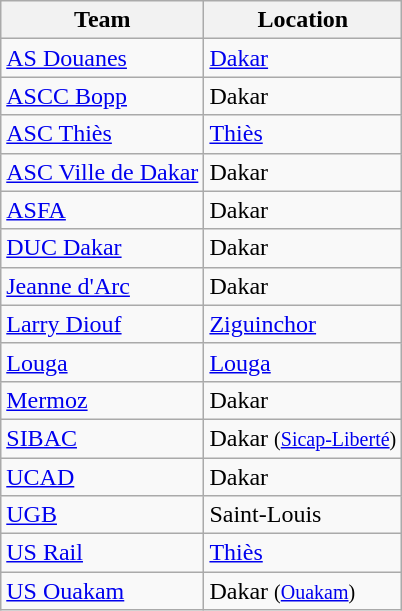<table class="wikitable sortable">
<tr>
<th>Team</th>
<th>Location</th>
</tr>
<tr>
<td><a href='#'>AS Douanes</a></td>
<td><a href='#'>Dakar</a></td>
</tr>
<tr>
<td><a href='#'>ASCC Bopp</a></td>
<td>Dakar</td>
</tr>
<tr>
<td><a href='#'>ASC Thiès</a></td>
<td><a href='#'>Thiès</a></td>
</tr>
<tr>
<td><a href='#'>ASC Ville de Dakar</a></td>
<td>Dakar</td>
</tr>
<tr>
<td><a href='#'>ASFA</a></td>
<td>Dakar</td>
</tr>
<tr>
<td><a href='#'>DUC Dakar</a></td>
<td>Dakar</td>
</tr>
<tr>
<td><a href='#'>Jeanne d'Arc</a></td>
<td>Dakar</td>
</tr>
<tr>
<td><a href='#'>Larry Diouf</a></td>
<td><a href='#'>Ziguinchor</a></td>
</tr>
<tr>
<td><a href='#'>Louga</a></td>
<td><a href='#'>Louga</a></td>
</tr>
<tr>
<td><a href='#'>Mermoz</a></td>
<td>Dakar</td>
</tr>
<tr>
<td><a href='#'>SIBAC</a></td>
<td>Dakar <small>(<a href='#'>Sicap-Liberté</a>)</small></td>
</tr>
<tr>
<td><a href='#'>UCAD</a></td>
<td>Dakar</td>
</tr>
<tr>
<td><a href='#'>UGB</a></td>
<td>Saint-Louis</td>
</tr>
<tr>
<td><a href='#'>US Rail</a></td>
<td><a href='#'>Thiès</a></td>
</tr>
<tr>
<td><a href='#'>US Ouakam</a></td>
<td>Dakar <small>(<a href='#'>Ouakam</a>)</small></td>
</tr>
</table>
